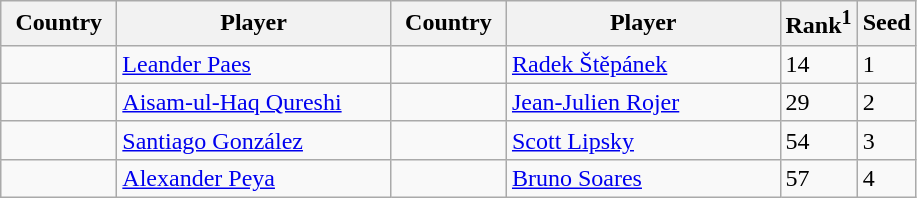<table class="sortable wikitable">
<tr>
<th width="70">Country</th>
<th width="175">Player</th>
<th width="70">Country</th>
<th width="175">Player</th>
<th>Rank<sup>1</sup></th>
<th>Seed</th>
</tr>
<tr>
<td></td>
<td><a href='#'>Leander Paes</a></td>
<td></td>
<td><a href='#'>Radek Štěpánek</a></td>
<td>14</td>
<td>1</td>
</tr>
<tr>
<td></td>
<td><a href='#'>Aisam-ul-Haq Qureshi</a></td>
<td></td>
<td><a href='#'>Jean-Julien Rojer</a></td>
<td>29</td>
<td>2</td>
</tr>
<tr>
<td></td>
<td><a href='#'>Santiago González</a></td>
<td></td>
<td><a href='#'>Scott Lipsky</a></td>
<td>54</td>
<td>3</td>
</tr>
<tr>
<td></td>
<td><a href='#'>Alexander Peya</a></td>
<td></td>
<td><a href='#'>Bruno Soares</a></td>
<td>57</td>
<td>4</td>
</tr>
</table>
